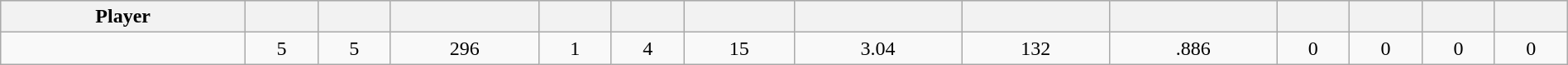<table class="wikitable sortable" style="width:100%;">
<tr style="text-align:center; background:#ddd;">
<th>Player</th>
<th></th>
<th></th>
<th></th>
<th></th>
<th></th>
<th></th>
<th></th>
<th></th>
<th></th>
<th></th>
<th></th>
<th></th>
<th></th>
</tr>
<tr align=center>
<td style=white-space:nowrap></td>
<td>5</td>
<td>5</td>
<td>296</td>
<td>1</td>
<td>4</td>
<td>15</td>
<td>3.04</td>
<td>132</td>
<td>.886</td>
<td>0</td>
<td>0</td>
<td>0</td>
<td>0</td>
</tr>
</table>
